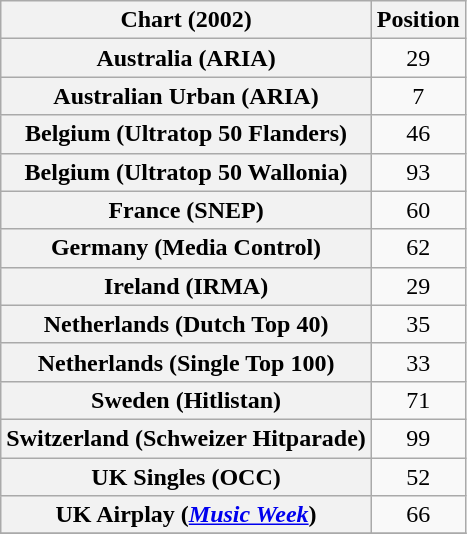<table class="wikitable sortable plainrowheaders" style="text-align:center">
<tr>
<th>Chart (2002)</th>
<th>Position</th>
</tr>
<tr>
<th scope="row">Australia (ARIA)</th>
<td>29</td>
</tr>
<tr>
<th scope="row">Australian Urban (ARIA)</th>
<td>7</td>
</tr>
<tr>
<th scope="row">Belgium (Ultratop 50 Flanders)</th>
<td>46</td>
</tr>
<tr>
<th scope="row">Belgium (Ultratop 50 Wallonia)</th>
<td>93</td>
</tr>
<tr>
<th scope="row">France (SNEP)</th>
<td>60</td>
</tr>
<tr>
<th scope="row">Germany (Media Control)</th>
<td>62</td>
</tr>
<tr>
<th scope="row">Ireland (IRMA)</th>
<td>29</td>
</tr>
<tr>
<th scope="row">Netherlands (Dutch Top 40)</th>
<td>35</td>
</tr>
<tr>
<th scope="row">Netherlands (Single Top 100)</th>
<td>33</td>
</tr>
<tr>
<th scope="row">Sweden (Hitlistan)</th>
<td>71</td>
</tr>
<tr>
<th scope="row">Switzerland (Schweizer Hitparade)</th>
<td>99</td>
</tr>
<tr>
<th scope="row">UK Singles (OCC)</th>
<td>52</td>
</tr>
<tr>
<th scope="row">UK Airplay (<em><a href='#'>Music Week</a></em>)</th>
<td>66</td>
</tr>
<tr>
</tr>
</table>
